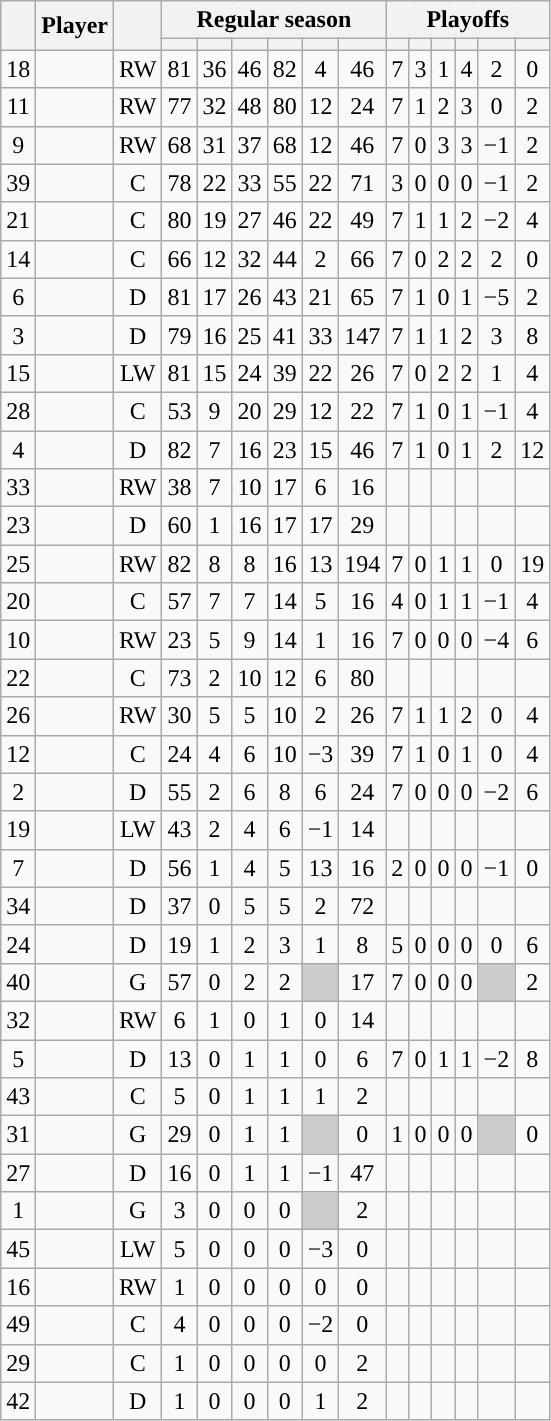<table class="wikitable sortable plainrowheaders" style="text-align:center;">
<tr>
<th scope="col" data-sort-type="number" rowspan="2"></th>
<th scope="col" rowspan="2">Player</th>
<th scope="col" rowspan="2"></th>
<th scope=colgroup colspan=6>Regular season</th>
<th scope=colgroup colspan=6>Playoffs</th>
</tr>
<tr>
<th scope="col" data-sort-type="number"></th>
<th scope="col" data-sort-type="number"></th>
<th scope="col" data-sort-type="number"></th>
<th scope="col" data-sort-type="number"></th>
<th scope="col" data-sort-type="number"></th>
<th scope="col" data-sort-type="number"></th>
<th scope="col" data-sort-type="number"></th>
<th scope="col" data-sort-type="number"></th>
<th scope="col" data-sort-type="number"></th>
<th scope="col" data-sort-type="number"></th>
<th scope="col" data-sort-type="number"></th>
<th scope="col" data-sort-type="number"></th>
</tr>
<tr>
<td scope="row">18</td>
<td align="left"></td>
<td>RW</td>
<td>81</td>
<td>36</td>
<td>46</td>
<td>82</td>
<td>4</td>
<td>46</td>
<td>7</td>
<td>3</td>
<td>1</td>
<td>4</td>
<td>2</td>
<td>0</td>
</tr>
<tr>
<td scope="row">11</td>
<td align="left"></td>
<td>RW</td>
<td>77</td>
<td>32</td>
<td>48</td>
<td>80</td>
<td>12</td>
<td>24</td>
<td>7</td>
<td>1</td>
<td>2</td>
<td>3</td>
<td>0</td>
<td>2</td>
</tr>
<tr>
<td scope="row">9</td>
<td align="left"></td>
<td>RW</td>
<td>68</td>
<td>31</td>
<td>37</td>
<td>68</td>
<td>12</td>
<td>46</td>
<td>7</td>
<td>0</td>
<td>3</td>
<td>3</td>
<td>−1</td>
<td>2</td>
</tr>
<tr>
<td scope="row">39</td>
<td align="left"></td>
<td>C</td>
<td>78</td>
<td>22</td>
<td>33</td>
<td>55</td>
<td>22</td>
<td>71</td>
<td>3</td>
<td>0</td>
<td>0</td>
<td>0</td>
<td>−1</td>
<td>2</td>
</tr>
<tr>
<td scope="row">21</td>
<td align="left"></td>
<td>C</td>
<td>80</td>
<td>19</td>
<td>27</td>
<td>46</td>
<td>22</td>
<td>49</td>
<td>7</td>
<td>1</td>
<td>1</td>
<td>2</td>
<td>−2</td>
<td>4</td>
</tr>
<tr>
<td scope="row">14</td>
<td align="left"></td>
<td>C</td>
<td>66</td>
<td>12</td>
<td>32</td>
<td>44</td>
<td>2</td>
<td>66</td>
<td>7</td>
<td>0</td>
<td>2</td>
<td>2</td>
<td>2</td>
<td>0</td>
</tr>
<tr>
<td scope="row">6</td>
<td align="left"></td>
<td>D</td>
<td>81</td>
<td>17</td>
<td>26</td>
<td>43</td>
<td>21</td>
<td>65</td>
<td>7</td>
<td>1</td>
<td>0</td>
<td>1</td>
<td>−5</td>
<td>2</td>
</tr>
<tr>
<td scope="row">3</td>
<td align="left"></td>
<td>D</td>
<td>79</td>
<td>16</td>
<td>25</td>
<td>41</td>
<td>33</td>
<td>147</td>
<td>7</td>
<td>1</td>
<td>1</td>
<td>2</td>
<td>3</td>
<td>8</td>
</tr>
<tr>
<td scope="row">15</td>
<td align="left"></td>
<td>LW</td>
<td>81</td>
<td>15</td>
<td>24</td>
<td>39</td>
<td>22</td>
<td>26</td>
<td>7</td>
<td>0</td>
<td>2</td>
<td>2</td>
<td>1</td>
<td>4</td>
</tr>
<tr>
<td scope="row">28</td>
<td align="left"></td>
<td>C</td>
<td>53</td>
<td>9</td>
<td>20</td>
<td>29</td>
<td>12</td>
<td>22</td>
<td>7</td>
<td>1</td>
<td>0</td>
<td>1</td>
<td>−1</td>
<td>4</td>
</tr>
<tr>
<td scope="row">4</td>
<td align="left"></td>
<td>D</td>
<td>82</td>
<td>7</td>
<td>16</td>
<td>23</td>
<td>15</td>
<td>46</td>
<td>7</td>
<td>1</td>
<td>0</td>
<td>1</td>
<td>2</td>
<td>12</td>
</tr>
<tr>
<td scope="row">33</td>
<td align="left"></td>
<td>RW</td>
<td>38</td>
<td>7</td>
<td>10</td>
<td>17</td>
<td>6</td>
<td>16</td>
<td></td>
<td></td>
<td></td>
<td></td>
<td></td>
<td></td>
</tr>
<tr>
<td scope="row">23</td>
<td align="left"></td>
<td>D</td>
<td>60</td>
<td>1</td>
<td>16</td>
<td>17</td>
<td>17</td>
<td>29</td>
<td></td>
<td></td>
<td></td>
<td></td>
<td></td>
<td></td>
</tr>
<tr>
<td scope="row">25</td>
<td align="left"></td>
<td>RW</td>
<td>82</td>
<td>8</td>
<td>8</td>
<td>16</td>
<td>13</td>
<td>194</td>
<td>7</td>
<td>0</td>
<td>1</td>
<td>1</td>
<td>0</td>
<td>19</td>
</tr>
<tr>
<td scope="row">20</td>
<td align="left"></td>
<td>C</td>
<td>57</td>
<td>7</td>
<td>7</td>
<td>14</td>
<td>5</td>
<td>16</td>
<td>4</td>
<td>0</td>
<td>1</td>
<td>1</td>
<td>−1</td>
<td>4</td>
</tr>
<tr>
<td scope="row">10</td>
<td align="left"></td>
<td>RW</td>
<td>23</td>
<td>5</td>
<td>9</td>
<td>14</td>
<td>1</td>
<td>16</td>
<td>7</td>
<td>0</td>
<td>0</td>
<td>0</td>
<td>−4</td>
<td>6</td>
</tr>
<tr>
<td scope="row">22</td>
<td align="left"></td>
<td>C</td>
<td>73</td>
<td>2</td>
<td>10</td>
<td>12</td>
<td>6</td>
<td>80</td>
<td></td>
<td></td>
<td></td>
<td></td>
<td></td>
<td></td>
</tr>
<tr>
<td scope="row">26</td>
<td align="left"></td>
<td>RW</td>
<td>30</td>
<td>5</td>
<td>5</td>
<td>10</td>
<td>2</td>
<td>26</td>
<td>7</td>
<td>1</td>
<td>1</td>
<td>2</td>
<td>0</td>
<td>4</td>
</tr>
<tr>
<td scope="row">12</td>
<td align="left"></td>
<td>C</td>
<td>24</td>
<td>4</td>
<td>6</td>
<td>10</td>
<td>−3</td>
<td>39</td>
<td>7</td>
<td>1</td>
<td>0</td>
<td>1</td>
<td>0</td>
<td>4</td>
</tr>
<tr>
<td scope="row">2</td>
<td align="left"></td>
<td>D</td>
<td>55</td>
<td>2</td>
<td>6</td>
<td>8</td>
<td>6</td>
<td>24</td>
<td>7</td>
<td>0</td>
<td>0</td>
<td>0</td>
<td>−2</td>
<td>6</td>
</tr>
<tr>
<td scope="row">19</td>
<td align="left"></td>
<td>LW</td>
<td>43</td>
<td>2</td>
<td>4</td>
<td>6</td>
<td>−1</td>
<td>14</td>
<td></td>
<td></td>
<td></td>
<td></td>
<td></td>
<td></td>
</tr>
<tr>
<td scope="row">7</td>
<td align="left"></td>
<td>D</td>
<td>56</td>
<td>1</td>
<td>4</td>
<td>5</td>
<td>13</td>
<td>16</td>
<td>2</td>
<td>0</td>
<td>0</td>
<td>0</td>
<td>−1</td>
<td>0</td>
</tr>
<tr>
<td scope="row">34</td>
<td align="left"></td>
<td>D</td>
<td>37</td>
<td>0</td>
<td>5</td>
<td>5</td>
<td>2</td>
<td>72</td>
<td></td>
<td></td>
<td></td>
<td></td>
<td></td>
<td></td>
</tr>
<tr>
<td scope="row">24</td>
<td align="left"></td>
<td>D</td>
<td>19</td>
<td>1</td>
<td>2</td>
<td>3</td>
<td>1</td>
<td>8</td>
<td>5</td>
<td>0</td>
<td>0</td>
<td>0</td>
<td>0</td>
<td>6</td>
</tr>
<tr>
<td scope="row">40</td>
<td align="left"></td>
<td>G</td>
<td>57</td>
<td>0</td>
<td>2</td>
<td>2</td>
<td style="background:#ccc"></td>
<td>17</td>
<td>7</td>
<td>0</td>
<td>0</td>
<td>0</td>
<td style="background:#ccc"></td>
<td>2</td>
</tr>
<tr>
<td scope="row">32</td>
<td align="left"></td>
<td>RW</td>
<td>6</td>
<td>1</td>
<td>0</td>
<td>1</td>
<td>0</td>
<td>14</td>
<td></td>
<td></td>
<td></td>
<td></td>
<td></td>
<td></td>
</tr>
<tr>
<td scope="row">5</td>
<td align="left"></td>
<td>D</td>
<td>13</td>
<td>0</td>
<td>1</td>
<td>1</td>
<td>0</td>
<td>6</td>
<td>7</td>
<td>0</td>
<td>1</td>
<td>1</td>
<td>−2</td>
<td>8</td>
</tr>
<tr>
<td scope="row">43</td>
<td align="left"></td>
<td>C</td>
<td>5</td>
<td>0</td>
<td>1</td>
<td>1</td>
<td>1</td>
<td>2</td>
<td></td>
<td></td>
<td></td>
<td></td>
<td></td>
<td></td>
</tr>
<tr>
<td scope="row">31</td>
<td align="left"></td>
<td>G</td>
<td>29</td>
<td>0</td>
<td>1</td>
<td>1</td>
<td style="background:#ccc"></td>
<td>0</td>
<td>1</td>
<td>0</td>
<td>0</td>
<td>0</td>
<td style="background:#ccc"></td>
<td>0</td>
</tr>
<tr>
<td scope="row">27</td>
<td align="left"></td>
<td>D</td>
<td>16</td>
<td>0</td>
<td>1</td>
<td>1</td>
<td>−1</td>
<td>47</td>
<td></td>
<td></td>
<td></td>
<td></td>
<td></td>
<td></td>
</tr>
<tr>
<td scope="row">1</td>
<td align="left"></td>
<td>G</td>
<td>3</td>
<td>0</td>
<td>0</td>
<td>0</td>
<td style="background:#ccc"></td>
<td>2</td>
<td></td>
<td></td>
<td></td>
<td></td>
<td></td>
<td></td>
</tr>
<tr>
<td scope="row">45</td>
<td align="left"></td>
<td>LW</td>
<td>5</td>
<td>0</td>
<td>0</td>
<td>0</td>
<td>−3</td>
<td>0</td>
<td></td>
<td></td>
<td></td>
<td></td>
<td></td>
<td></td>
</tr>
<tr>
<td scope="row">16</td>
<td align="left"></td>
<td>RW</td>
<td>1</td>
<td>0</td>
<td>0</td>
<td>0</td>
<td>0</td>
<td>0</td>
<td></td>
<td></td>
<td></td>
<td></td>
<td></td>
<td></td>
</tr>
<tr>
<td scope="row">49</td>
<td align="left"></td>
<td>C</td>
<td>4</td>
<td>0</td>
<td>0</td>
<td>0</td>
<td>−2</td>
<td>0</td>
<td></td>
<td></td>
<td></td>
<td></td>
<td></td>
<td></td>
</tr>
<tr>
<td scope="row">29</td>
<td align="left"></td>
<td>C</td>
<td>1</td>
<td>0</td>
<td>0</td>
<td>0</td>
<td>0</td>
<td>2</td>
<td></td>
<td></td>
<td></td>
<td></td>
<td></td>
<td></td>
</tr>
<tr>
<td scope="row">42</td>
<td align="left"></td>
<td>D</td>
<td>1</td>
<td>0</td>
<td>0</td>
<td>0</td>
<td>1</td>
<td>2</td>
<td></td>
<td></td>
<td></td>
<td></td>
<td></td>
<td></td>
</tr>
</table>
